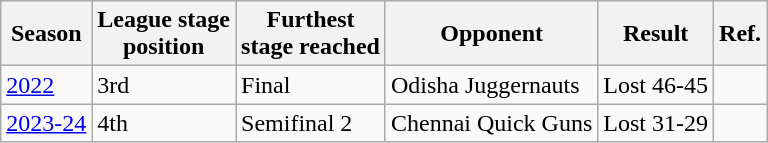<table class="wikitable">
<tr>
<th>Season</th>
<th>League stage<br>position</th>
<th>Furthest<br>stage reached</th>
<th>Opponent</th>
<th>Result</th>
<th>Ref.</th>
</tr>
<tr>
<td><a href='#'>2022</a></td>
<td>3rd</td>
<td>Final</td>
<td>Odisha Juggernauts</td>
<td>Lost 46-45</td>
<td></td>
</tr>
<tr>
<td><a href='#'>2023-24</a></td>
<td>4th</td>
<td>Semifinal 2</td>
<td>Chennai Quick Guns</td>
<td>Lost 31-29</td>
<td></td>
</tr>
</table>
